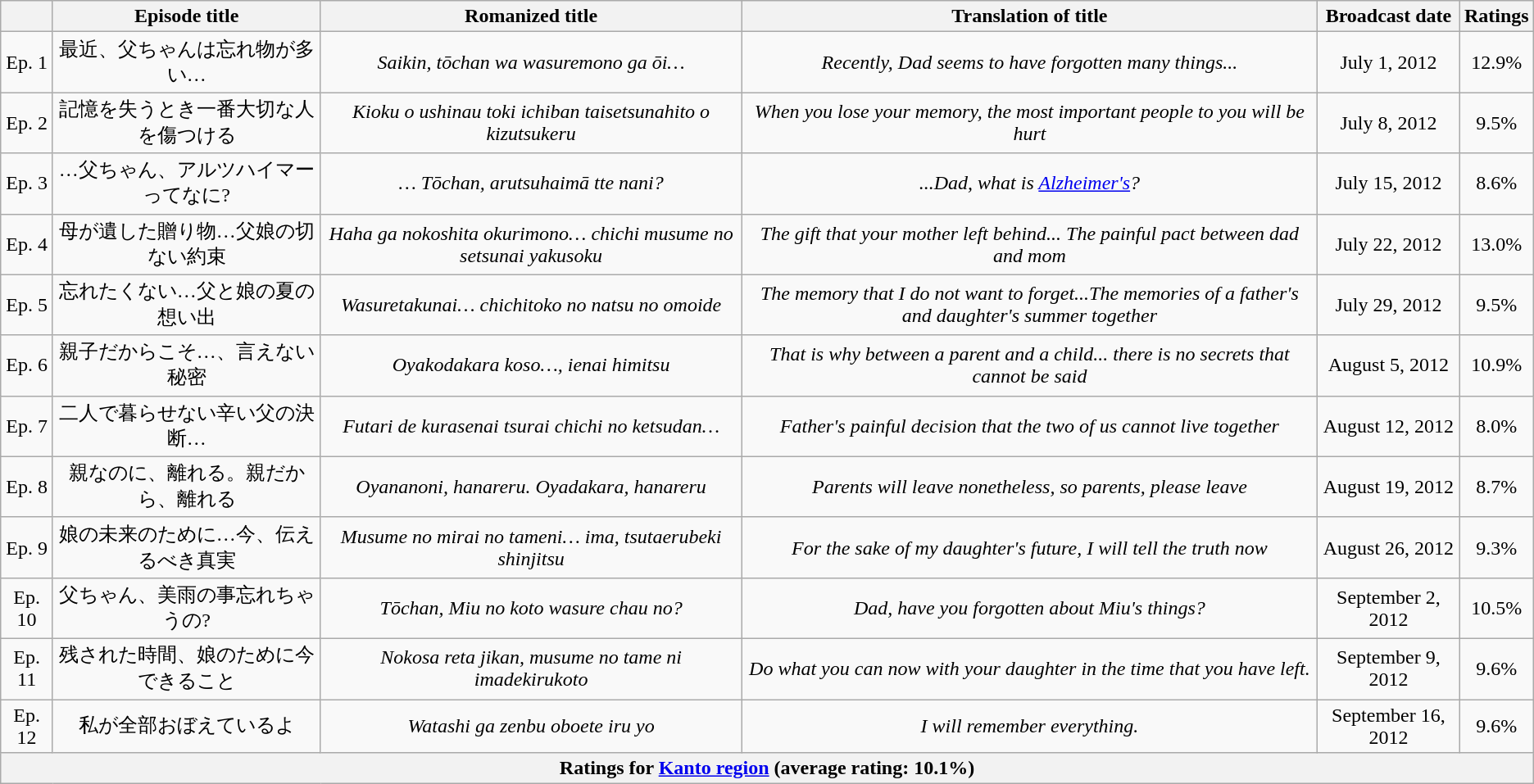<table class="wikitable" style="text-align:center">
<tr style="text-align:center">
<th></th>
<th>Episode title</th>
<th>Romanized title</th>
<th>Translation of title</th>
<th>Broadcast date</th>
<th>Ratings</th>
</tr>
<tr>
<td>Ep. 1</td>
<td>最近、父ちゃんは忘れ物が多い…</td>
<td><em>Saikin, tōchan wa wasuremono ga ōi…</em></td>
<td><em>Recently, Dad seems to have forgotten many things...</em></td>
<td>July 1, 2012</td>
<td>12.9%</td>
</tr>
<tr>
<td>Ep. 2</td>
<td>記憶を失うとき一番大切な人を傷つける</td>
<td><em>Kioku o ushinau toki ichiban taisetsunahito o kizutsukeru</em></td>
<td><em>When you lose your memory, the most important people to you will be hurt</em></td>
<td>July 8, 2012</td>
<td>9.5%</td>
</tr>
<tr>
<td>Ep. 3</td>
<td>…父ちゃん、アルツハイマーってなに?</td>
<td><em>… Tōchan, arutsuhaimā tte nani?</em></td>
<td><em>...Dad, what is <a href='#'>Alzheimer's</a>?</em></td>
<td>July 15, 2012</td>
<td>8.6%</td>
</tr>
<tr>
<td>Ep. 4</td>
<td>母が遺した贈り物…父娘の切ない約束</td>
<td><em>Haha ga nokoshita okurimono… chichi musume no setsunai yakusoku</em></td>
<td><em>The gift that your mother left behind... The painful pact between dad and mom</em></td>
<td>July 22, 2012</td>
<td>13.0%</td>
</tr>
<tr>
<td>Ep. 5</td>
<td>忘れたくない…父と娘の夏の想い出</td>
<td><em>Wasuretakunai… chichitoko no natsu no omoide</em></td>
<td><em>The memory that I do not want to forget...The memories of a father's and daughter's summer together</em></td>
<td>July 29, 2012</td>
<td>9.5%</td>
</tr>
<tr>
<td>Ep. 6</td>
<td>親子だからこそ…、言えない秘密</td>
<td><em>Oyakodakara koso…, ienai himitsu</em></td>
<td><em>That is why between a parent and a child... there is no secrets that cannot be said</em></td>
<td>August 5, 2012</td>
<td>10.9%</td>
</tr>
<tr>
<td>Ep. 7</td>
<td>二人で暮らせない辛い父の決断…</td>
<td><em>Futari de kurasenai tsurai chichi no ketsudan…</em></td>
<td><em>Father's painful decision that the two of us cannot live together</em></td>
<td>August 12, 2012</td>
<td>8.0%</td>
</tr>
<tr>
<td>Ep. 8</td>
<td>親なのに、離れる。親だから、離れる</td>
<td><em>Oyananoni, hanareru. Oyadakara, hanareru</em></td>
<td><em>Parents will leave nonetheless, so parents, please leave</em></td>
<td>August 19, 2012</td>
<td>8.7%</td>
</tr>
<tr>
<td>Ep. 9</td>
<td>娘の未来のために…今、伝えるべき真実</td>
<td><em>Musume no mirai no tameni… ima, tsutaerubeki shinjitsu</em></td>
<td><em>For the sake of my daughter's future, I will tell the truth now</em></td>
<td>August 26, 2012</td>
<td>9.3%</td>
</tr>
<tr>
<td>Ep. 10</td>
<td>父ちゃん、美雨の事忘れちゃうの?</td>
<td><em>Tōchan, Miu no koto wasure chau no?</em></td>
<td><em>Dad, have you forgotten about Miu's things?</em></td>
<td>September 2, 2012</td>
<td>10.5%</td>
</tr>
<tr>
<td>Ep. 11</td>
<td>残された時間、娘のために今できること</td>
<td><em>Nokosa reta jikan, musume no tame ni imadekirukoto</em></td>
<td><em>Do what you can now with your daughter in the time that you have left.</em></td>
<td>September 9, 2012</td>
<td>9.6%</td>
</tr>
<tr>
<td>Ep. 12</td>
<td>私が全部おぼえているよ</td>
<td><em>Watashi ga zenbu oboete iru yo</em></td>
<td><em>I will remember everything.</em></td>
<td>September 16, 2012</td>
<td>9.6%</td>
</tr>
<tr>
<th colspan="6">Ratings for <a href='#'>Kanto region</a> (average rating: 10.1%)</th>
</tr>
</table>
